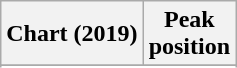<table class="wikitable sortable plainrowheaders" style="text-align:center">
<tr>
<th scope="col">Chart (2019)</th>
<th scope="col">Peak<br>position</th>
</tr>
<tr>
</tr>
<tr>
</tr>
<tr>
</tr>
<tr>
</tr>
<tr>
</tr>
</table>
